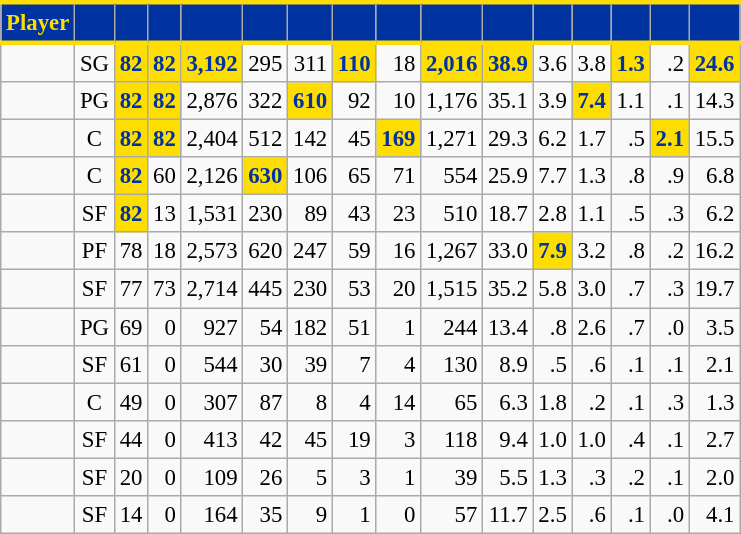<table class="wikitable sortable" style="font-size: 95%; text-align:right;">
<tr>
<th style="background:#0032A0; color:#FEDD00; border-top:#FEDD00 3px solid; border-bottom:#FEDD00 3px solid;">Player</th>
<th style="background:#0032A0; color:#FEDD00; border-top:#FEDD00 3px solid; border-bottom:#FEDD00 3px solid;"></th>
<th style="background:#0032A0; color:#FEDD00; border-top:#FEDD00 3px solid; border-bottom:#FEDD00 3px solid;"></th>
<th style="background:#0032A0; color:#FEDD00; border-top:#FEDD00 3px solid; border-bottom:#FEDD00 3px solid;"></th>
<th style="background:#0032A0; color:#FEDD00; border-top:#FEDD00 3px solid; border-bottom:#FEDD00 3px solid;"></th>
<th style="background:#0032A0; color:#FEDD00; border-top:#FEDD00 3px solid; border-bottom:#FEDD00 3px solid;"></th>
<th style="background:#0032A0; color:#FEDD00; border-top:#FEDD00 3px solid; border-bottom:#FEDD00 3px solid;"></th>
<th style="background:#0032A0; color:#FEDD00; border-top:#FEDD00 3px solid; border-bottom:#FEDD00 3px solid;"></th>
<th style="background:#0032A0; color:#FEDD00; border-top:#FEDD00 3px solid; border-bottom:#FEDD00 3px solid;"></th>
<th style="background:#0032A0; color:#FEDD00; border-top:#FEDD00 3px solid; border-bottom:#FEDD00 3px solid;"></th>
<th style="background:#0032A0; color:#FEDD00; border-top:#FEDD00 3px solid; border-bottom:#FEDD00 3px solid;"></th>
<th style="background:#0032A0; color:#FEDD00; border-top:#FEDD00 3px solid; border-bottom:#FEDD00 3px solid;"></th>
<th style="background:#0032A0; color:#FEDD00; border-top:#FEDD00 3px solid; border-bottom:#FEDD00 3px solid;"></th>
<th style="background:#0032A0; color:#FEDD00; border-top:#FEDD00 3px solid; border-bottom:#FEDD00 3px solid;"></th>
<th style="background:#0032A0; color:#FEDD00; border-top:#FEDD00 3px solid; border-bottom:#FEDD00 3px solid;"></th>
<th style="background:#0032A0; color:#FEDD00; border-top:#FEDD00 3px solid; border-bottom:#FEDD00 3px solid;"></th>
</tr>
<tr>
<td style="text-align:left;"></td>
<td style="text-align:center;">SG</td>
<td style="background:#FEDD00; color:#0032A0;"><strong>82</strong></td>
<td style="background:#FEDD00; color:#0032A0;"><strong>82</strong></td>
<td style="background:#FEDD00; color:#0032A0;"><strong>3,192</strong></td>
<td>295</td>
<td>311</td>
<td style="background:#FEDD00; color:#0032A0;"><strong>110</strong></td>
<td>18</td>
<td style="background:#FEDD00; color:#0032A0;"><strong>2,016</strong></td>
<td style="background:#FEDD00; color:#0032A0;"><strong>38.9</strong></td>
<td>3.6</td>
<td>3.8</td>
<td style="background:#FEDD00; color:#0032A0;"><strong>1.3</strong></td>
<td>.2</td>
<td style="background:#FEDD00; color:#0032A0;"><strong>24.6</strong></td>
</tr>
<tr>
<td style="text-align:left;"></td>
<td style="text-align:center;">PG</td>
<td style="background:#FEDD00; color:#0032A0;"><strong>82</strong></td>
<td style="background:#FEDD00; color:#0032A0;"><strong>82</strong></td>
<td>2,876</td>
<td>322</td>
<td style="background:#FEDD00; color:#0032A0;"><strong>610</strong></td>
<td>92</td>
<td>10</td>
<td>1,176</td>
<td>35.1</td>
<td>3.9</td>
<td style="background:#FEDD00; color:#0032A0;"><strong>7.4</strong></td>
<td>1.1</td>
<td>.1</td>
<td>14.3</td>
</tr>
<tr>
<td style="text-align:left;"></td>
<td style="text-align:center;">C</td>
<td style="background:#FEDD00; color:#0032A0;"><strong>82</strong></td>
<td style="background:#FEDD00; color:#0032A0;"><strong>82</strong></td>
<td>2,404</td>
<td>512</td>
<td>142</td>
<td>45</td>
<td style="background:#FEDD00; color:#0032A0;"><strong>169</strong></td>
<td>1,271</td>
<td>29.3</td>
<td>6.2</td>
<td>1.7</td>
<td>.5</td>
<td style="background:#FEDD00; color:#0032A0;"><strong>2.1</strong></td>
<td>15.5</td>
</tr>
<tr>
<td style="text-align:left;"></td>
<td style="text-align:center;">C</td>
<td style="background:#FEDD00; color:#0032A0;"><strong>82</strong></td>
<td>60</td>
<td>2,126</td>
<td style="background:#FEDD00; color:#0032A0;"><strong>630</strong></td>
<td>106</td>
<td>65</td>
<td>71</td>
<td>554</td>
<td>25.9</td>
<td>7.7</td>
<td>1.3</td>
<td>.8</td>
<td>.9</td>
<td>6.8</td>
</tr>
<tr>
<td style="text-align:left;"></td>
<td style="text-align:center;">SF</td>
<td style="background:#FEDD00; color:#0032A0;"><strong>82</strong></td>
<td>13</td>
<td>1,531</td>
<td>230</td>
<td>89</td>
<td>43</td>
<td>23</td>
<td>510</td>
<td>18.7</td>
<td>2.8</td>
<td>1.1</td>
<td>.5</td>
<td>.3</td>
<td>6.2</td>
</tr>
<tr>
<td style="text-align:left;"></td>
<td style="text-align:center;">PF</td>
<td>78</td>
<td>18</td>
<td>2,573</td>
<td>620</td>
<td>247</td>
<td>59</td>
<td>16</td>
<td>1,267</td>
<td>33.0</td>
<td style="background:#FEDD00; color:#0032A0;"><strong>7.9</strong></td>
<td>3.2</td>
<td>.8</td>
<td>.2</td>
<td>16.2</td>
</tr>
<tr>
<td style="text-align:left;"></td>
<td style="text-align:center;">SF</td>
<td>77</td>
<td>73</td>
<td>2,714</td>
<td>445</td>
<td>230</td>
<td>53</td>
<td>20</td>
<td>1,515</td>
<td>35.2</td>
<td>5.8</td>
<td>3.0</td>
<td>.7</td>
<td>.3</td>
<td>19.7</td>
</tr>
<tr>
<td style="text-align:left;"></td>
<td style="text-align:center;">PG</td>
<td>69</td>
<td>0</td>
<td>927</td>
<td>54</td>
<td>182</td>
<td>51</td>
<td>1</td>
<td>244</td>
<td>13.4</td>
<td>.8</td>
<td>2.6</td>
<td>.7</td>
<td>.0</td>
<td>3.5</td>
</tr>
<tr>
<td style="text-align:left;"></td>
<td style="text-align:center;">SF</td>
<td>61</td>
<td>0</td>
<td>544</td>
<td>30</td>
<td>39</td>
<td>7</td>
<td>4</td>
<td>130</td>
<td>8.9</td>
<td>.5</td>
<td>.6</td>
<td>.1</td>
<td>.1</td>
<td>2.1</td>
</tr>
<tr>
<td style="text-align:left;"></td>
<td style="text-align:center;">C</td>
<td>49</td>
<td>0</td>
<td>307</td>
<td>87</td>
<td>8</td>
<td>4</td>
<td>14</td>
<td>65</td>
<td>6.3</td>
<td>1.8</td>
<td>.2</td>
<td>.1</td>
<td>.3</td>
<td>1.3</td>
</tr>
<tr>
<td style="text-align:left;"></td>
<td style="text-align:center;">SF</td>
<td>44</td>
<td>0</td>
<td>413</td>
<td>42</td>
<td>45</td>
<td>19</td>
<td>3</td>
<td>118</td>
<td>9.4</td>
<td>1.0</td>
<td>1.0</td>
<td>.4</td>
<td>.1</td>
<td>2.7</td>
</tr>
<tr>
<td style="text-align:left;"></td>
<td style="text-align:center;">SF</td>
<td>20</td>
<td>0</td>
<td>109</td>
<td>26</td>
<td>5</td>
<td>3</td>
<td>1</td>
<td>39</td>
<td>5.5</td>
<td>1.3</td>
<td>.3</td>
<td>.2</td>
<td>.1</td>
<td>2.0</td>
</tr>
<tr>
<td style="text-align:left;"></td>
<td style="text-align:center;">SF</td>
<td>14</td>
<td>0</td>
<td>164</td>
<td>35</td>
<td>9</td>
<td>1</td>
<td>0</td>
<td>57</td>
<td>11.7</td>
<td>2.5</td>
<td>.6</td>
<td>.1</td>
<td>.0</td>
<td>4.1</td>
</tr>
</table>
